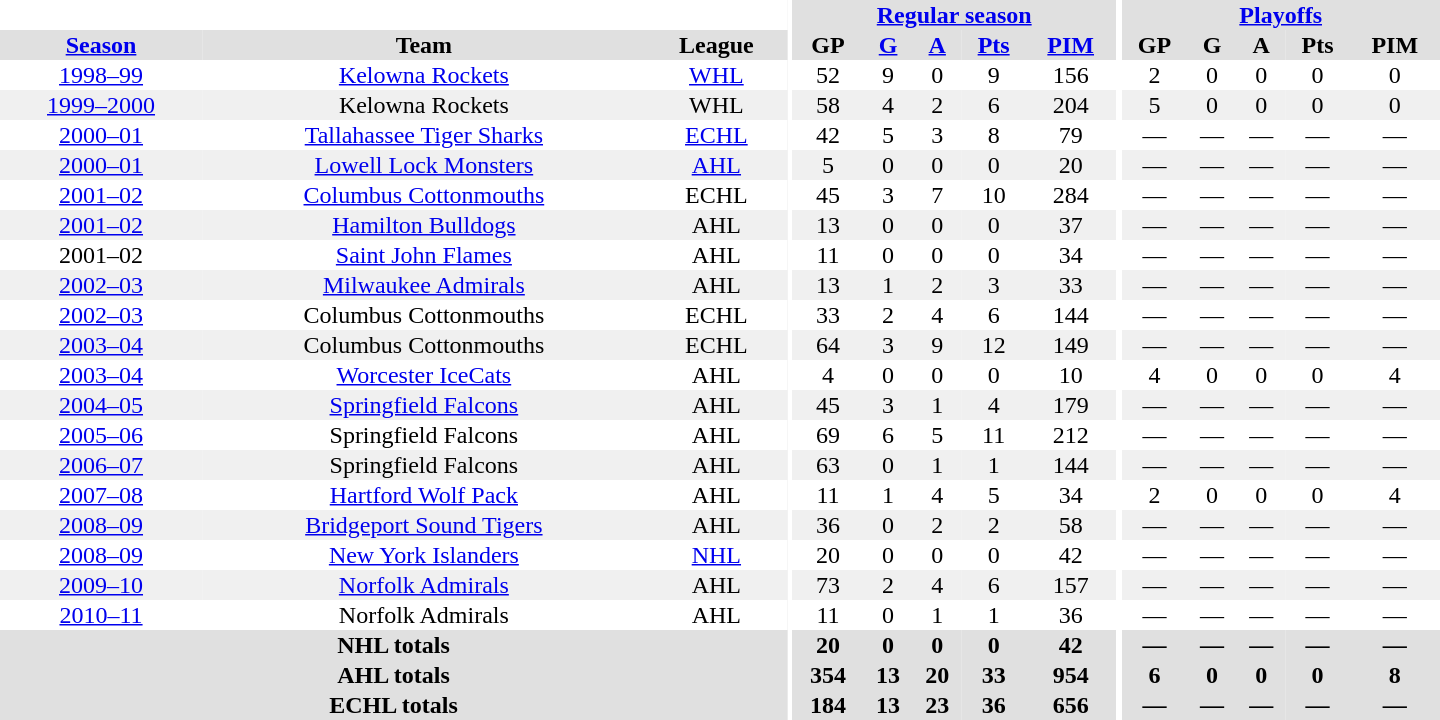<table border="0" cellpadding="1" cellspacing="0" style="text-align:center; width:60em">
<tr bgcolor="#e0e0e0">
<th colspan="3" bgcolor="#ffffff"></th>
<th rowspan="99" bgcolor="#ffffff"></th>
<th colspan="5"><a href='#'>Regular season</a></th>
<th rowspan="99" bgcolor="#ffffff"></th>
<th colspan="5"><a href='#'>Playoffs</a></th>
</tr>
<tr bgcolor="#e0e0e0">
<th><a href='#'>Season</a></th>
<th>Team</th>
<th>League</th>
<th>GP</th>
<th><a href='#'>G</a></th>
<th><a href='#'>A</a></th>
<th><a href='#'>Pts</a></th>
<th><a href='#'>PIM</a></th>
<th>GP</th>
<th>G</th>
<th>A</th>
<th>Pts</th>
<th>PIM</th>
</tr>
<tr ALIGN="center">
<td><a href='#'>1998–99</a></td>
<td><a href='#'>Kelowna Rockets</a></td>
<td><a href='#'>WHL</a></td>
<td>52</td>
<td>9</td>
<td>0</td>
<td>9</td>
<td>156</td>
<td>2</td>
<td>0</td>
<td>0</td>
<td>0</td>
<td>0</td>
</tr>
<tr ALIGN="center" bgcolor="#f0f0f0">
<td><a href='#'>1999–2000</a></td>
<td>Kelowna Rockets</td>
<td>WHL</td>
<td>58</td>
<td>4</td>
<td>2</td>
<td>6</td>
<td>204</td>
<td>5</td>
<td>0</td>
<td>0</td>
<td>0</td>
<td>0</td>
</tr>
<tr ALIGN="center">
<td><a href='#'>2000–01</a></td>
<td><a href='#'>Tallahassee Tiger Sharks</a></td>
<td><a href='#'>ECHL</a></td>
<td>42</td>
<td>5</td>
<td>3</td>
<td>8</td>
<td>79</td>
<td>—</td>
<td>—</td>
<td>—</td>
<td>—</td>
<td>—</td>
</tr>
<tr ALIGN="center" bgcolor="#f0f0f0">
<td><a href='#'>2000–01</a></td>
<td><a href='#'>Lowell Lock Monsters</a></td>
<td><a href='#'>AHL</a></td>
<td>5</td>
<td>0</td>
<td>0</td>
<td>0</td>
<td>20</td>
<td>—</td>
<td>—</td>
<td>—</td>
<td>—</td>
<td>—</td>
</tr>
<tr ALIGN="center">
<td><a href='#'>2001–02</a></td>
<td><a href='#'>Columbus Cottonmouths</a></td>
<td>ECHL</td>
<td>45</td>
<td>3</td>
<td>7</td>
<td>10</td>
<td>284</td>
<td>—</td>
<td>—</td>
<td>—</td>
<td>—</td>
<td>—</td>
</tr>
<tr ALIGN="center" bgcolor="#f0f0f0">
<td><a href='#'>2001–02</a></td>
<td><a href='#'>Hamilton Bulldogs</a></td>
<td>AHL</td>
<td>13</td>
<td>0</td>
<td>0</td>
<td>0</td>
<td>37</td>
<td>—</td>
<td>—</td>
<td>—</td>
<td>—</td>
<td>—</td>
</tr>
<tr ALIGN="center">
<td>2001–02</td>
<td><a href='#'>Saint John Flames</a></td>
<td>AHL</td>
<td>11</td>
<td>0</td>
<td>0</td>
<td>0</td>
<td>34</td>
<td>—</td>
<td>—</td>
<td>—</td>
<td>—</td>
<td>—</td>
</tr>
<tr ALIGN="center" bgcolor="#f0f0f0">
<td><a href='#'>2002–03</a></td>
<td><a href='#'>Milwaukee Admirals</a></td>
<td>AHL</td>
<td>13</td>
<td>1</td>
<td>2</td>
<td>3</td>
<td>33</td>
<td>—</td>
<td>—</td>
<td>—</td>
<td>—</td>
<td>—</td>
</tr>
<tr ALIGN="center">
<td><a href='#'>2002–03</a></td>
<td>Columbus Cottonmouths</td>
<td>ECHL</td>
<td>33</td>
<td>2</td>
<td>4</td>
<td>6</td>
<td>144</td>
<td>—</td>
<td>—</td>
<td>—</td>
<td>—</td>
<td>—</td>
</tr>
<tr ALIGN="center" bgcolor="#f0f0f0">
<td><a href='#'>2003–04</a></td>
<td>Columbus Cottonmouths</td>
<td>ECHL</td>
<td>64</td>
<td>3</td>
<td>9</td>
<td>12</td>
<td>149</td>
<td>—</td>
<td>—</td>
<td>—</td>
<td>—</td>
<td>—</td>
</tr>
<tr ALIGN="center">
<td><a href='#'>2003–04</a></td>
<td><a href='#'>Worcester IceCats</a></td>
<td>AHL</td>
<td>4</td>
<td>0</td>
<td>0</td>
<td>0</td>
<td>10</td>
<td>4</td>
<td>0</td>
<td>0</td>
<td>0</td>
<td>4</td>
</tr>
<tr ALIGN="center" bgcolor="#f0f0f0">
<td><a href='#'>2004–05</a></td>
<td><a href='#'>Springfield Falcons</a></td>
<td>AHL</td>
<td>45</td>
<td>3</td>
<td>1</td>
<td>4</td>
<td>179</td>
<td>—</td>
<td>—</td>
<td>—</td>
<td>—</td>
<td>—</td>
</tr>
<tr ALIGN="center">
<td><a href='#'>2005–06</a></td>
<td>Springfield Falcons</td>
<td>AHL</td>
<td>69</td>
<td>6</td>
<td>5</td>
<td>11</td>
<td>212</td>
<td>—</td>
<td>—</td>
<td>—</td>
<td>—</td>
<td>—</td>
</tr>
<tr ALIGN="center" bgcolor="#f0f0f0">
<td><a href='#'>2006–07</a></td>
<td>Springfield Falcons</td>
<td>AHL</td>
<td>63</td>
<td>0</td>
<td>1</td>
<td>1</td>
<td>144</td>
<td>—</td>
<td>—</td>
<td>—</td>
<td>—</td>
<td>—</td>
</tr>
<tr ALIGN="center">
<td><a href='#'>2007–08</a></td>
<td><a href='#'>Hartford Wolf Pack</a></td>
<td>AHL</td>
<td>11</td>
<td>1</td>
<td>4</td>
<td>5</td>
<td>34</td>
<td>2</td>
<td>0</td>
<td>0</td>
<td>0</td>
<td>4</td>
</tr>
<tr ALIGN="center"  bgcolor="#f0f0f0">
<td><a href='#'>2008–09</a></td>
<td><a href='#'>Bridgeport Sound Tigers</a></td>
<td>AHL</td>
<td>36</td>
<td>0</td>
<td>2</td>
<td>2</td>
<td>58</td>
<td>—</td>
<td>—</td>
<td>—</td>
<td>—</td>
<td>—</td>
</tr>
<tr ALIGN="center">
<td><a href='#'>2008–09</a></td>
<td><a href='#'>New York Islanders</a></td>
<td><a href='#'>NHL</a></td>
<td>20</td>
<td>0</td>
<td>0</td>
<td>0</td>
<td>42</td>
<td>—</td>
<td>—</td>
<td>—</td>
<td>—</td>
<td>—</td>
</tr>
<tr ALIGN="center"  bgcolor="#f0f0f0">
<td><a href='#'>2009–10</a></td>
<td><a href='#'>Norfolk Admirals</a></td>
<td>AHL</td>
<td>73</td>
<td>2</td>
<td>4</td>
<td>6</td>
<td>157</td>
<td>—</td>
<td>—</td>
<td>—</td>
<td>—</td>
<td>—</td>
</tr>
<tr ALIGN="center">
<td><a href='#'>2010–11</a></td>
<td>Norfolk Admirals</td>
<td>AHL</td>
<td>11</td>
<td>0</td>
<td>1</td>
<td>1</td>
<td>36</td>
<td>—</td>
<td>—</td>
<td>—</td>
<td>—</td>
<td>—</td>
</tr>
<tr bgcolor="#e0e0e0">
<th colspan="3">NHL totals</th>
<th>20</th>
<th>0</th>
<th>0</th>
<th>0</th>
<th>42</th>
<th>—</th>
<th>—</th>
<th>—</th>
<th>—</th>
<th>—</th>
</tr>
<tr bgcolor="#e0e0e0">
<th colspan="3">AHL totals</th>
<th>354</th>
<th>13</th>
<th>20</th>
<th>33</th>
<th>954</th>
<th>6</th>
<th>0</th>
<th>0</th>
<th>0</th>
<th>8</th>
</tr>
<tr bgcolor="#e0e0e0">
<th colspan="3">ECHL totals</th>
<th>184</th>
<th>13</th>
<th>23</th>
<th>36</th>
<th>656</th>
<th>—</th>
<th>—</th>
<th>—</th>
<th>—</th>
<th>—</th>
</tr>
</table>
